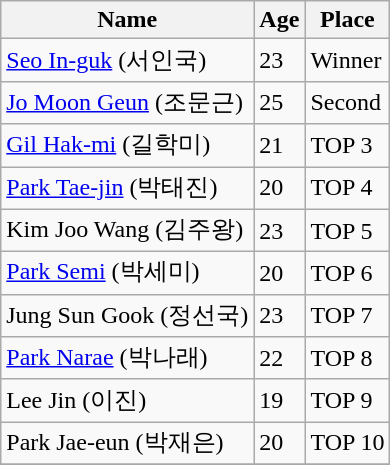<table class="wikitable">
<tr>
<th>Name</th>
<th>Age</th>
<th>Place</th>
</tr>
<tr>
<td><a href='#'>Seo In-guk</a> (서인국)</td>
<td>23</td>
<td>Winner</td>
</tr>
<tr>
<td><a href='#'>Jo Moon Geun</a> (조문근)</td>
<td>25</td>
<td>Second</td>
</tr>
<tr>
<td><a href='#'>Gil Hak-mi</a> (길학미)</td>
<td>21</td>
<td>TOP 3</td>
</tr>
<tr>
<td><a href='#'>Park Tae-jin</a> (박태진)</td>
<td>20</td>
<td>TOP 4</td>
</tr>
<tr>
<td>Kim Joo Wang (김주왕)</td>
<td>23</td>
<td>TOP 5</td>
</tr>
<tr>
<td><a href='#'>Park Semi</a> (박세미)</td>
<td>20</td>
<td>TOP 6</td>
</tr>
<tr>
<td>Jung Sun Gook (정선국)</td>
<td>23</td>
<td>TOP 7</td>
</tr>
<tr>
<td><a href='#'>Park Narae</a> (박나래)</td>
<td>22</td>
<td>TOP 8</td>
</tr>
<tr>
<td>Lee Jin (이진)</td>
<td>19</td>
<td>TOP 9</td>
</tr>
<tr>
<td>Park Jae-eun (박재은)</td>
<td>20</td>
<td>TOP 10</td>
</tr>
<tr>
</tr>
</table>
